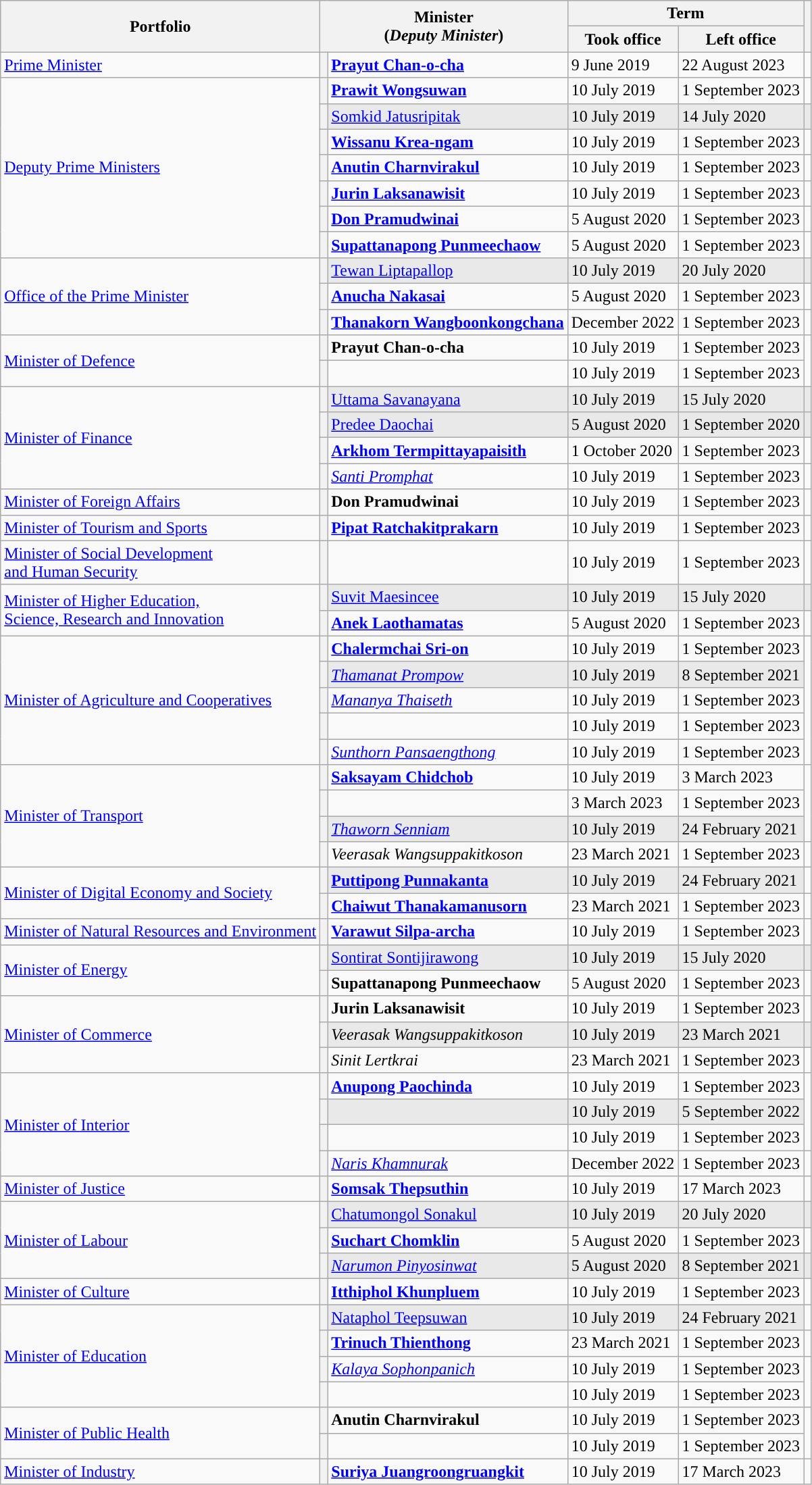<table class="wikitable">
<tr>
<th rowspan="2">Portfolio</th>
<th rowspan="2" colspan="2">Minister<br>(<em>Deputy Minister</em>)</th>
<th colspan="2">Term</th>
<th rowspan="2"></th>
</tr>
<tr>
<th>Took office</th>
<th>Left office</th>
</tr>
<tr>
<td><a href='#'>Prime Minister</a></td>
<th style="background-color: "></th>
<td><strong><a href='#'>Prayut Chan-o-cha</a></strong></td>
<td>9 June 2019</td>
<td>22 August 2023 </td>
<td style="text-align: center;"></td>
</tr>
<tr>
<td rowspan="7"><a href='#'>Deputy Prime Ministers</a></td>
<th style="background-color: "></th>
<td><strong><a href='#'>Prawit Wongsuwan</a></strong></td>
<td>10 July 2019</td>
<td>1 September 2023</td>
<td style="text-align: center;"></td>
</tr>
<tr>
<th style="background-color: "></th>
<td style="background-color: #E9E9E9"><a href='#'>Somkid Jatusripitak</a></td>
<td style="background-color: #E9E9E9">10 July 2019</td>
<td style="background-color: #E9E9E9">14 July 2020</td>
<td style="background-color: #E9E9E9; text-align: center;"></td>
</tr>
<tr>
<th style="background-color: "></th>
<td><strong><a href='#'>Wissanu Krea-ngam</a></strong></td>
<td>10 July 2019</td>
<td>1 September 2023</td>
<td style="text-align: center;"></td>
</tr>
<tr>
<th style="background-color: "></th>
<td><strong><a href='#'>Anutin Charnvirakul</a></strong></td>
<td>10 July 2019</td>
<td>1 September 2023</td>
<td style="text-align: center;"></td>
</tr>
<tr>
<th style="background-color: "></th>
<td><strong><a href='#'>Jurin Laksanawisit</a></strong></td>
<td>10 July 2019</td>
<td>1 September 2023</td>
<td style="text-align: center;"></td>
</tr>
<tr>
<th style="background-color: "></th>
<td><strong><a href='#'>Don Pramudwinai</a></strong></td>
<td>5 August 2020</td>
<td>1 September 2023</td>
<td style="text-align: center;"></td>
</tr>
<tr>
<th style="background-color: "></th>
<td><strong><a href='#'>Supattanapong Punmeechaow</a></strong></td>
<td>5 August 2020</td>
<td>1 September 2023</td>
<td style="text-align: center;"></td>
</tr>
<tr>
<td rowspan="3"><a href='#'>Office of the Prime Minister</a></td>
<th style="background-color: "></th>
<td style="background-color: #E9E9E9"><a href='#'>Tewan Liptapallop</a></td>
<td style="background-color: #E9E9E9">10 July 2019</td>
<td style="background-color: #E9E9E9">20 July 2020</td>
<td style="background-color: #E9E9E9; text-align: center;"></td>
</tr>
<tr>
<th style="background-color: "></th>
<td><strong><a href='#'>Anucha Nakasai</a></strong></td>
<td>5 August 2020</td>
<td>1 September 2023</td>
<td style="text-align: center;"></td>
</tr>
<tr>
<th style="background-color: "></th>
<td><strong><a href='#'>Thanakorn Wangboonkongchana</a></strong></td>
<td>December 2022</td>
<td>1 September 2023</td>
<td style="text-align: center;"></td>
</tr>
<tr>
<td rowspan="2"><a href='#'>Minister of Defence</a></td>
<th style="background-color: "></th>
<td><strong>Prayut Chan-o-cha</strong></td>
<td>10 July 2019</td>
<td>1 September 2023</td>
<td rowspan="2" style="text-align: center;"></td>
</tr>
<tr>
<th style="background-color: "></th>
<td><em></em></td>
<td>10 July 2019</td>
<td>1 September 2023</td>
</tr>
<tr>
<td rowspan="4"><a href='#'>Minister of Finance</a></td>
<th style="background-color: "></th>
<td style="background-color: #E9E9E9"><a href='#'>Uttama Savanayana</a></td>
<td style="background-color: #E9E9E9">10 July 2019</td>
<td style="background-color: #E9E9E9">15 July 2020</td>
<td style="background-color: #E9E9E9; text-align: center;"></td>
</tr>
<tr>
<th style="background-color: "></th>
<td style="background-color: #E9E9E9"><a href='#'>Predee Daochai</a></td>
<td style="background-color: #E9E9E9">5 August 2020</td>
<td style="background-color: #E9E9E9">1 September 2020</td>
<td style="background-color: #E9E9E9; text-align: center;"></td>
</tr>
<tr>
<th style="background-color: "></th>
<td><strong><a href='#'>Arkhom Termpittayapaisith</a></strong></td>
<td>1 October 2020</td>
<td>1 September 2023</td>
<td style="text-align: center;"></td>
</tr>
<tr>
<th style="background-color: "></th>
<td><em><a href='#'>Santi Promphat</a></em></td>
<td>10 July 2019</td>
<td>1 September 2023</td>
<td style="text-align: center;"></td>
</tr>
<tr>
<td><a href='#'>Minister of Foreign Affairs</a></td>
<th style="background-color: "></th>
<td><strong>Don Pramudwinai</strong></td>
<td>10 July 2019</td>
<td>1 September 2023</td>
<td style="text-align: center;"></td>
</tr>
<tr>
<td><a href='#'>Minister of Tourism and Sports</a></td>
<th style="background-color: "></th>
<td><strong><a href='#'>Pipat Ratchakitprakarn</a></strong></td>
<td>10 July 2019</td>
<td>1 September 2023</td>
<td style="text-align: center;"></td>
</tr>
<tr>
<td><a href='#'>Minister of Social Development<br>and Human Security</a></td>
<th style="background-color: "></th>
<td><strong></strong></td>
<td>10 July 2019</td>
<td>1 September 2023</td>
<td style="text-align: center;"></td>
</tr>
<tr>
<td rowspan="2"><a href='#'>Minister of Higher Education,<br>Science, Research and Innovation</a></td>
<th style="background-color: "></th>
<td style="background-color: #E9E9E9"><a href='#'>Suvit Maesincee</a></td>
<td style="background-color: #E9E9E9">10 July 2019</td>
<td style="background-color: #E9E9E9">15 July 2020</td>
<td style="background-color: #E9E9E9; text-align: center;"></td>
</tr>
<tr>
<th style="background-color: "></th>
<td><strong><a href='#'>Anek Laothamatas</a></strong></td>
<td>5 August 2020</td>
<td>1 September 2023</td>
<td style="text-align: center;"></td>
</tr>
<tr>
<td rowspan="5"><a href='#'>Minister of Agriculture and Cooperatives</a></td>
<th style="background-color: "></th>
<td><strong><a href='#'>Chalermchai Sri-on</a></strong></td>
<td>10 July 2019</td>
<td>1 September 2023</td>
<td rowspan="5" style="text-align: center;"></td>
</tr>
<tr>
<th style="background-color: "></th>
<td style="background-color: #E9E9E9"><em><a href='#'>Thamanat Prompow</a></em></td>
<td style="background-color: #E9E9E9">10 July 2019</td>
<td style="background-color: #E9E9E9">8 September 2021</td>
</tr>
<tr>
<th style="background-color: "></th>
<td><em><a href='#'>Mananya Thaiseth</a></em></td>
<td>10 July 2019</td>
<td>1 September 2023</td>
</tr>
<tr>
<th style="background-color: "></th>
<td><em></em></td>
<td>10 July 2019</td>
<td>1 September 2023</td>
</tr>
<tr>
<th style="background-color: "></th>
<td><em><a href='#'>Sunthorn Pansaengthong</a></em></td>
<td>10 July 2019</td>
<td>1 September 2023</td>
</tr>
<tr>
<td rowspan="4"><a href='#'>Minister of Transport</a></td>
<th style="background-color: "></th>
<td><strong><a href='#'>Saksayam Chidchob</a></strong></td>
<td>10 July 2019</td>
<td>3 March 2023</td>
<td rowspan="3" style="text-align: center;"></td>
</tr>
<tr>
<th style="background-color: "></th>
<td><em></em></td>
<td>3 March 2023</td>
<td>1 September 2023</td>
</tr>
<tr>
<th style="background-color: "></th>
<td style="background-color: #E9E9E9"><em><a href='#'>Thaworn Senniam</a></em></td>
<td style="background-color: #E9E9E9">10 July 2019</td>
<td style="background-color: #E9E9E9">24 February 2021</td>
</tr>
<tr>
<th style="background-color: "></th>
<td><em>Veerasak Wangsuppakitkoson</em></td>
<td>23 March 2021</td>
<td>1 September 2023</td>
<td style="text-align: center;"></td>
</tr>
<tr>
<td rowspan="2"><a href='#'>Minister of Digital Economy and Society</a></td>
<th style="background-color: "></th>
<td style="background-color: #E9E9E9"><strong><a href='#'>Puttipong Punnakanta</a></strong></td>
<td style="background-color: #E9E9E9">10 July 2019</td>
<td style="background-color: #E9E9E9">24 February 2021</td>
<td style="text-align: center;"></td>
</tr>
<tr>
<th style="background-color: "></th>
<td><strong><a href='#'>Chaiwut Thanakamanusorn</a></strong></td>
<td>23 March 2021</td>
<td>1 September 2023</td>
<td style="text-align: center;"></td>
</tr>
<tr>
<td><a href='#'>Minister of Natural Resources and Environment</a></td>
<th style="background-color: "></th>
<td><strong><a href='#'>Varawut Silpa-archa</a></strong></td>
<td>10 July 2019</td>
<td>1 September 2023</td>
<td style="text-align: center;"></td>
</tr>
<tr>
<td rowspan="2"><a href='#'>Minister of Energy</a></td>
<th style="background-color: "></th>
<td style="background-color: #E9E9E9"><a href='#'>Sontirat Sontijirawong</a></td>
<td style="background-color: #E9E9E9">10 July 2019</td>
<td style="background-color: #E9E9E9">15 July 2020</td>
<td style="background-color: #E9E9E9; text-align: center;"></td>
</tr>
<tr>
<th style="background-color: "></th>
<td><strong>Supattanapong Punmeechaow</strong></td>
<td>5 August 2020</td>
<td>1 September 2023</td>
<td style="text-align: center;"></td>
</tr>
<tr>
<td rowspan="3"><a href='#'>Minister of Commerce</a></td>
<th style="background-color: "></th>
<td><strong>Jurin Laksanawisit</strong></td>
<td>10 July 2019</td>
<td>1 September 2023</td>
<td rowspan="1" style="text-align: center;"></td>
</tr>
<tr>
<th style="background-color: "></th>
<td style="background-color: #E9E9E9"><em>Veerasak Wangsuppakitkoson</em></td>
<td style="background-color: #E9E9E9">10 July 2019</td>
<td style="background-color: #E9E9E9">23 March 2021</td>
<td style="background-color: #E9E9E9" style="text-align: center;"></td>
</tr>
<tr>
<th style="background-color: "></th>
<td><em>Sinit Lertkrai</em></td>
<td>23 March 2021</td>
<td>1 September 2023</td>
<td style="text-align: center;"></td>
</tr>
<tr>
<td rowspan="4"><a href='#'>Minister of Interior</a></td>
<th style="background-color: "></th>
<td><strong><a href='#'>Anupong Paochinda</a></strong></td>
<td>10 July 2019</td>
<td>1 September 2023</td>
<td rowspan="3" style="text-align: center;"></td>
</tr>
<tr>
<th style="background-color: "></th>
<td style="background-color: #E9E9E9"><em></em></td>
<td style="background-color: #E9E9E9">10 July 2019</td>
<td style="background-color: #E9E9E9">5 September 2022</td>
</tr>
<tr>
<th style="background-color: "></th>
<td><em></em></td>
<td>10 July 2019</td>
<td>1 September 2023</td>
</tr>
<tr>
<th style="background-color: "></th>
<td><em><a href='#'>Naris Khamnurak</a></em></td>
<td>December 2022</td>
<td>1 September 2023</td>
<td></td>
</tr>
<tr>
<td><a href='#'>Minister of Justice</a></td>
<th style="background-color: "></th>
<td><strong><a href='#'>Somsak Thepsuthin</a></strong></td>
<td>10 July 2019</td>
<td>17 March 2023</td>
<td style="text-align: center;"></td>
</tr>
<tr>
<td rowspan="3"><a href='#'>Minister of Labour</a></td>
<th style="background-color: "></th>
<td style="background-color: #E9E9E9"><a href='#'>Chatumongol Sonakul</a></td>
<td style="background-color: #E9E9E9">10 July 2019</td>
<td style="background-color: #E9E9E9">20 July 2020</td>
<td style="background-color: #E9E9E9; text-align: center;"></td>
</tr>
<tr>
<th style="background-color: "></th>
<td><strong><a href='#'>Suchart Chomklin</a></strong></td>
<td>5 August 2020</td>
<td>1 September 2023</td>
<td style="text-align: center;"></td>
</tr>
<tr>
<th style="background-color: "></th>
<td style="background-color: #E9E9E9"><em><a href='#'>Narumon Pinyosinwat</a></em></td>
<td style="background-color: #E9E9E9">5 August 2020</td>
<td style="background-color: #E9E9E9">8 September 2021</td>
<td style="background-color: #E9E9E9" style="text-align: center;"></td>
</tr>
<tr>
<td><a href='#'>Minister of Culture</a></td>
<th style="background-color: "></th>
<td><strong><a href='#'>Itthiphol Khunpluem</a></strong></td>
<td>10 July 2019</td>
<td>1 September 2023</td>
<td style="text-align: center;"></td>
</tr>
<tr>
<td rowspan="4"><a href='#'>Minister of Education</a></td>
<th style="background-color: "></th>
<td style="background-color: #E9E9E9"><a href='#'>Nataphol Teepsuwan</a></td>
<td style="background-color: #E9E9E9">10 July 2019</td>
<td style="background-color: #E9E9E9">24 February 2021</td>
<td style="text-align: center;"></td>
</tr>
<tr>
<th style="background-color: "></th>
<td><strong><a href='#'>Trinuch Thienthong</a></strong></td>
<td>23 March 2021</td>
<td>1 September 2023</td>
<td style="text-align: center;"></td>
</tr>
<tr>
<th style="background-color: "></th>
<td><em><a href='#'>Kalaya Sophonpanich</a></em></td>
<td>10 July 2019</td>
<td>1 September 2023</td>
<td rowspan="2" style="text-align: center;"></td>
</tr>
<tr>
<th style="background-color: "></th>
<td><em></em></td>
<td>10 July 2019</td>
<td>1 September 2023</td>
</tr>
<tr>
<td rowspan="2"><a href='#'>Minister of Public Health</a></td>
<th style="background-color: "></th>
<td><strong>Anutin Charnvirakul</strong></td>
<td>10 July 2019</td>
<td>1 September 2023</td>
<td rowspan="2" style="text-align: center;"></td>
</tr>
<tr>
<th style="background-color: "></th>
<td><em></em></td>
<td>10 July 2019</td>
<td>1 September 2023</td>
</tr>
<tr>
<td><a href='#'>Minister of Industry</a></td>
<th style="background-color: "></th>
<td><strong><a href='#'>Suriya Juangroongruangkit</a></strong></td>
<td>10 July 2019</td>
<td>17 March 2023</td>
<td style="text-align: center;"></td>
</tr>
</table>
